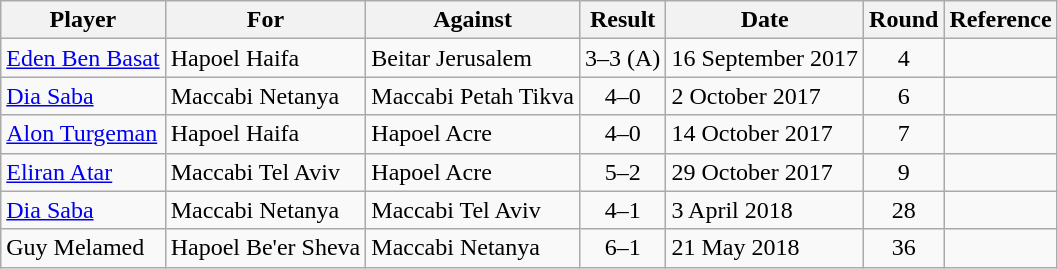<table class="wikitable sortable">
<tr>
<th>Player</th>
<th>For</th>
<th>Against</th>
<th>Result</th>
<th>Date</th>
<th>Round</th>
<th>Reference</th>
</tr>
<tr>
<td> <a href='#'>Eden Ben Basat</a></td>
<td>Hapoel Haifa</td>
<td>Beitar Jerusalem</td>
<td align=center>3–3 (A)</td>
<td>16 September 2017</td>
<td align=center>4</td>
<td align=center></td>
</tr>
<tr>
<td> <a href='#'>Dia Saba</a></td>
<td>Maccabi Netanya</td>
<td>Maccabi Petah Tikva</td>
<td align=center>4–0</td>
<td>2 October 2017</td>
<td align=center>6</td>
<td align=center></td>
</tr>
<tr>
<td> <a href='#'>Alon Turgeman</a></td>
<td>Hapoel Haifa</td>
<td>Hapoel Acre</td>
<td align=center>4–0</td>
<td>14 October 2017</td>
<td align=center>7</td>
<td align=center></td>
</tr>
<tr>
<td> <a href='#'>Eliran Atar</a></td>
<td>Maccabi Tel Aviv</td>
<td>Hapoel Acre</td>
<td align=center>5–2</td>
<td>29 October 2017</td>
<td align=center>9</td>
<td align=center></td>
</tr>
<tr>
<td> <a href='#'>Dia Saba</a></td>
<td>Maccabi Netanya</td>
<td>Maccabi Tel Aviv</td>
<td align=center>4–1</td>
<td>3 April 2018</td>
<td align=center>28</td>
<td align=center></td>
</tr>
<tr>
<td> Guy Melamed</td>
<td>Hapoel Be'er Sheva</td>
<td>Maccabi Netanya</td>
<td align=center>6–1</td>
<td>21 May 2018</td>
<td align=center>36</td>
<td align=center></td>
</tr>
</table>
